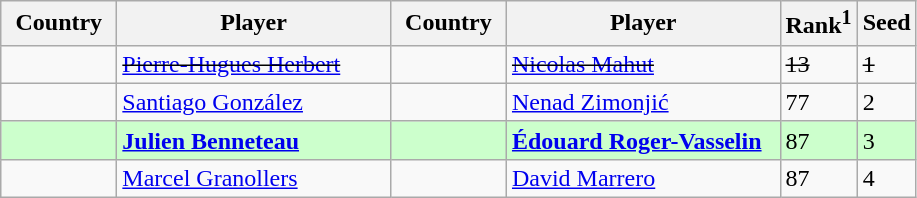<table class="sortable wikitable">
<tr>
<th width="70">Country</th>
<th width="175">Player</th>
<th width="70">Country</th>
<th width="175">Player</th>
<th>Rank<sup>1</sup></th>
<th>Seed</th>
</tr>
<tr>
<td><s></s></td>
<td><s><a href='#'>Pierre-Hugues Herbert</a></s></td>
<td><s></s></td>
<td><s><a href='#'>Nicolas Mahut</a></s></td>
<td><s>13</s></td>
<td><s>1</s></td>
</tr>
<tr>
<td></td>
<td><a href='#'>Santiago González</a></td>
<td></td>
<td><a href='#'>Nenad Zimonjić</a></td>
<td>77</td>
<td>2</td>
</tr>
<tr style="background:#cfc;">
<td></td>
<td><strong><a href='#'>Julien Benneteau</a></strong></td>
<td></td>
<td><strong><a href='#'>Édouard Roger-Vasselin</a></strong></td>
<td>87</td>
<td>3</td>
</tr>
<tr>
<td></td>
<td><a href='#'>Marcel Granollers</a></td>
<td></td>
<td><a href='#'>David Marrero</a></td>
<td>87</td>
<td>4</td>
</tr>
</table>
